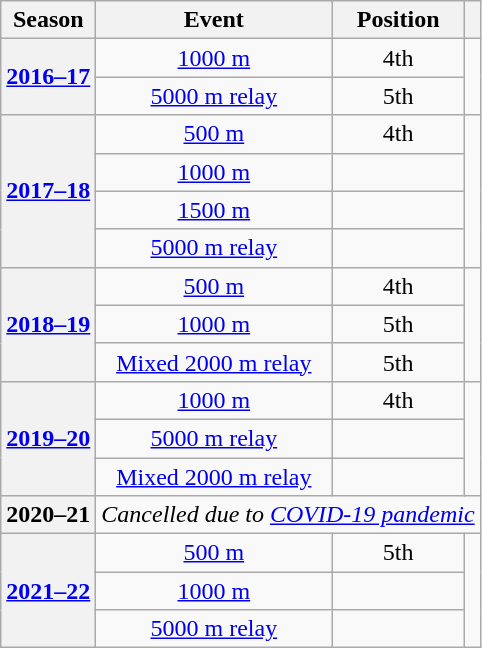<table class=wikitable sortable plainrowheaders style="text-align: center;">
<tr>
<th scope="col">Season</th>
<th scope="col" width="150">Event</th>
<th scope="col">Position</th>
<th scope="col" class="unsortable"></th>
</tr>
<tr>
<th scope="row" rowspan="2"><a href='#'>2016–17</a></th>
<td><a href='#'>1000 m</a></td>
<td>4th</td>
<td rowspan="2"></td>
</tr>
<tr>
<td><a href='#'>5000 m relay</a></td>
<td>5th</td>
</tr>
<tr>
<th scope="row" rowspan="4"><a href='#'>2017–18</a></th>
<td><a href='#'>500 m</a></td>
<td>4th</td>
<td rowspan="4"></td>
</tr>
<tr>
<td><a href='#'>1000 m</a></td>
<td></td>
</tr>
<tr>
<td><a href='#'>1500 m</a></td>
<td></td>
</tr>
<tr>
<td><a href='#'>5000 m relay</a></td>
<td></td>
</tr>
<tr>
<th scope="row" rowspan="3"><a href='#'>2018–19</a></th>
<td><a href='#'>500 m</a></td>
<td>4th</td>
<td rowspan="3"></td>
</tr>
<tr>
<td><a href='#'>1000 m</a></td>
<td>5th</td>
</tr>
<tr>
<td><a href='#'>Mixed 2000 m relay</a></td>
<td>5th</td>
</tr>
<tr>
<th scope="row" rowspan="3"><a href='#'>2019–20</a></th>
<td><a href='#'>1000 m</a></td>
<td>4th</td>
<td rowspan="3"></td>
</tr>
<tr>
<td><a href='#'>5000 m relay</a></td>
<td></td>
</tr>
<tr>
<td><a href='#'>Mixed 2000 m relay</a></td>
<td></td>
</tr>
<tr>
<th>2020–21</th>
<td colspan="3"><em>Cancelled due to <a href='#'>COVID-19 pandemic</a></em></td>
</tr>
<tr>
<th scope="row" rowspan="3"><a href='#'>2021–22</a></th>
<td><a href='#'>500 m</a></td>
<td>5th</td>
<td rowspan="3"></td>
</tr>
<tr>
<td><a href='#'>1000 m</a></td>
<td></td>
</tr>
<tr>
<td><a href='#'>5000 m relay</a></td>
<td></td>
</tr>
</table>
